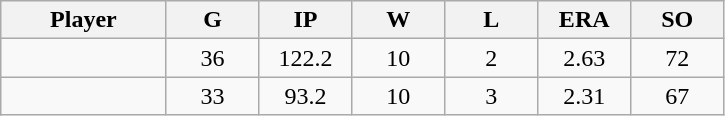<table class="wikitable sortable">
<tr>
<th bgcolor="#DDDDFF" width="16%">Player</th>
<th bgcolor="#DDDDFF" width="9%">G</th>
<th bgcolor="#DDDDFF" width="9%">IP</th>
<th bgcolor="#DDDDFF" width="9%">W</th>
<th bgcolor="#DDDDFF" width="9%">L</th>
<th bgcolor="#DDDDFF" width="9%">ERA</th>
<th bgcolor="#DDDDFF" width="9%">SO</th>
</tr>
<tr align="center">
<td></td>
<td>36</td>
<td>122.2</td>
<td>10</td>
<td>2</td>
<td>2.63</td>
<td>72</td>
</tr>
<tr align="center">
<td></td>
<td>33</td>
<td>93.2</td>
<td>10</td>
<td>3</td>
<td>2.31</td>
<td>67</td>
</tr>
</table>
